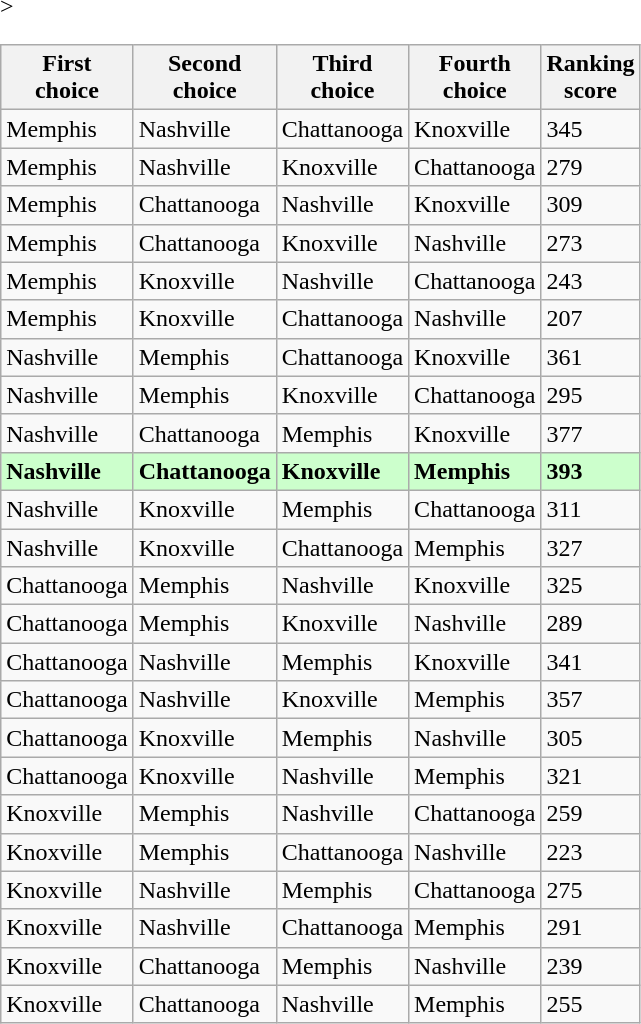<table class="wikitable">
<tr>
<th>First<br>choice</th>
<th>Second<br>choice</th>
<th>Third<br>choice</th>
<th>Fourth<br>choice</th>
<th>Ranking<br>score</th>
</tr>
<tr>
<td>Memphis</td>
<td>Nashville</td>
<td>Chattanooga</td>
<td>Knoxville</td>
<td>345</td>
</tr>
<tr>
<td>Memphis</td>
<td>Nashville</td>
<td>Knoxville</td>
<td>Chattanooga</td>
<td>279</td>
</tr>
<tr>
<td>Memphis</td>
<td>Chattanooga</td>
<td>Nashville</td>
<td>Knoxville</td>
<td>309</td>
</tr>
<tr>
<td>Memphis</td>
<td>Chattanooga</td>
<td>Knoxville</td>
<td>Nashville</td>
<td>273</td>
</tr>
<tr>
<td>Memphis</td>
<td>Knoxville</td>
<td>Nashville</td>
<td>Chattanooga</td>
<td>243</td>
</tr>
<tr>
<td>Memphis</td>
<td>Knoxville</td>
<td>Chattanooga</td>
<td>Nashville</td>
<td>207</td>
</tr>
<tr>
<td>Nashville</td>
<td>Memphis</td>
<td>Chattanooga</td>
<td>Knoxville</td>
<td>361</td>
</tr>
<tr>
<td>Nashville</td>
<td>Memphis</td>
<td>Knoxville</td>
<td>Chattanooga</td>
<td>295</td>
</tr>
<tr>
<td>Nashville</td>
<td>Chattanooga</td>
<td>Memphis</td>
<td>Knoxville</td>
<td>377</td>
</tr>
<tr style="background-color:#ccffcc; font-weight:bold;">>
<td>Nashville</td>
<td>Chattanooga</td>
<td>Knoxville</td>
<td>Memphis</td>
<td>393</td>
</tr>
<tr>
<td>Nashville</td>
<td>Knoxville</td>
<td>Memphis</td>
<td>Chattanooga</td>
<td>311</td>
</tr>
<tr>
<td>Nashville</td>
<td>Knoxville</td>
<td>Chattanooga</td>
<td>Memphis</td>
<td>327</td>
</tr>
<tr>
<td>Chattanooga</td>
<td>Memphis</td>
<td>Nashville</td>
<td>Knoxville</td>
<td>325</td>
</tr>
<tr>
<td>Chattanooga</td>
<td>Memphis</td>
<td>Knoxville</td>
<td>Nashville</td>
<td>289</td>
</tr>
<tr>
<td>Chattanooga</td>
<td>Nashville</td>
<td>Memphis</td>
<td>Knoxville</td>
<td>341</td>
</tr>
<tr>
<td>Chattanooga</td>
<td>Nashville</td>
<td>Knoxville</td>
<td>Memphis</td>
<td>357</td>
</tr>
<tr>
<td>Chattanooga</td>
<td>Knoxville</td>
<td>Memphis</td>
<td>Nashville</td>
<td>305</td>
</tr>
<tr>
<td>Chattanooga</td>
<td>Knoxville</td>
<td>Nashville</td>
<td>Memphis</td>
<td>321</td>
</tr>
<tr>
<td>Knoxville</td>
<td>Memphis</td>
<td>Nashville</td>
<td>Chattanooga</td>
<td>259</td>
</tr>
<tr>
<td>Knoxville</td>
<td>Memphis</td>
<td>Chattanooga</td>
<td>Nashville</td>
<td>223</td>
</tr>
<tr>
<td>Knoxville</td>
<td>Nashville</td>
<td>Memphis</td>
<td>Chattanooga</td>
<td>275</td>
</tr>
<tr>
<td>Knoxville</td>
<td>Nashville</td>
<td>Chattanooga</td>
<td>Memphis</td>
<td>291</td>
</tr>
<tr>
<td>Knoxville</td>
<td>Chattanooga</td>
<td>Memphis</td>
<td>Nashville</td>
<td>239</td>
</tr>
<tr>
<td>Knoxville</td>
<td>Chattanooga</td>
<td>Nashville</td>
<td>Memphis</td>
<td>255</td>
</tr>
</table>
